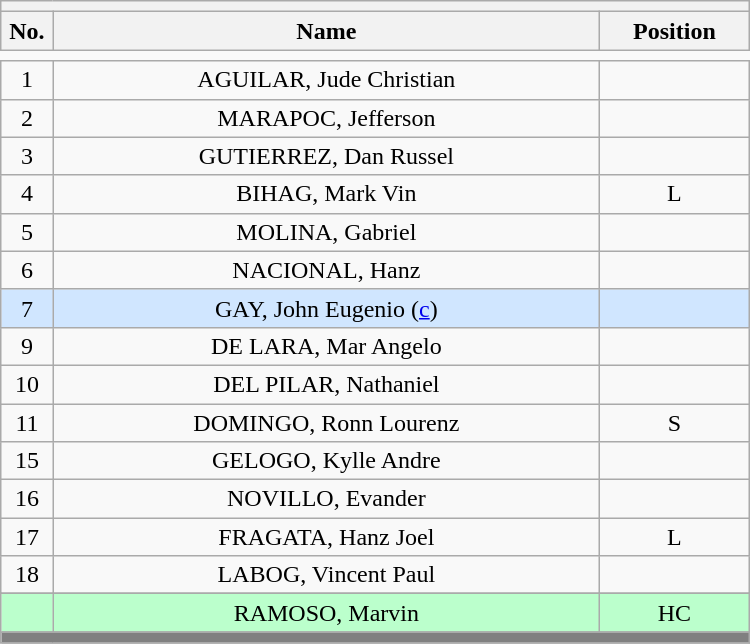<table class='wikitable mw-collapsible mw-collapsed' style="text-align: center; width: 500px; border: none">
<tr>
<th style='text-align: left;' colspan=3></th>
</tr>
<tr>
<th style='width: 7%;'>No.</th>
<th>Name</th>
<th style='width: 20%;'>Position</th>
</tr>
<tr>
<td style='border: none;'></td>
</tr>
<tr>
<td>1</td>
<td>AGUILAR, Jude Christian</td>
<td></td>
</tr>
<tr>
<td>2</td>
<td>MARAPOC, Jefferson</td>
<td></td>
</tr>
<tr>
<td>3</td>
<td>GUTIERREZ, Dan Russel</td>
<td></td>
</tr>
<tr>
<td>4</td>
<td>BIHAG, Mark Vin</td>
<td>L</td>
</tr>
<tr>
<td>5</td>
<td>MOLINA, Gabriel</td>
<td></td>
</tr>
<tr>
<td>6</td>
<td>NACIONAL, Hanz</td>
<td></td>
</tr>
<tr bgcolor=#D0E6FF>
<td>7</td>
<td>GAY, John Eugenio (<a href='#'>c</a>)</td>
<td></td>
</tr>
<tr>
<td>9</td>
<td>DE LARA, Mar Angelo</td>
<td></td>
</tr>
<tr>
<td>10</td>
<td>DEL PILAR, Nathaniel</td>
<td></td>
</tr>
<tr>
<td>11</td>
<td>DOMINGO, Ronn Lourenz</td>
<td>S</td>
</tr>
<tr>
<td>15</td>
<td>GELOGO, Kylle Andre</td>
<td></td>
</tr>
<tr>
<td>16</td>
<td>NOVILLO, Evander</td>
<td></td>
</tr>
<tr>
<td>17</td>
<td>FRAGATA, Hanz Joel</td>
<td>L</td>
</tr>
<tr>
<td>18</td>
<td>LABOG, Vincent Paul</td>
<td></td>
</tr>
<tr>
</tr>
<tr bgcolor=#BBFFCC>
<td></td>
<td>RAMOSO, Marvin</td>
<td>HC</td>
</tr>
<tr>
<th style='background: grey;' colspan=3></th>
</tr>
</table>
